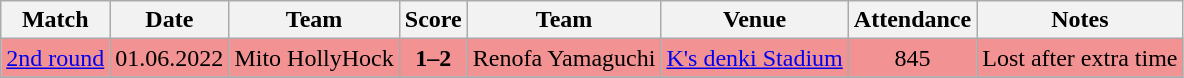<table class="wikitable" style="text-align:center;">
<tr>
<th>Match</th>
<th>Date</th>
<th>Team</th>
<th>Score</th>
<th>Team</th>
<th>Venue</th>
<th>Attendance</th>
<th>Notes</th>
</tr>
<tr style="background:#f39292;">
<td><a href='#'>2nd round</a></td>
<td>01.06.2022</td>
<td>Mito HollyHock</td>
<td><strong>1–2</strong></td>
<td>Renofa Yamaguchi</td>
<td><a href='#'>K's denki Stadium</a></td>
<td>845</td>
<td>Lost after extra time</td>
</tr>
<tr>
</tr>
</table>
